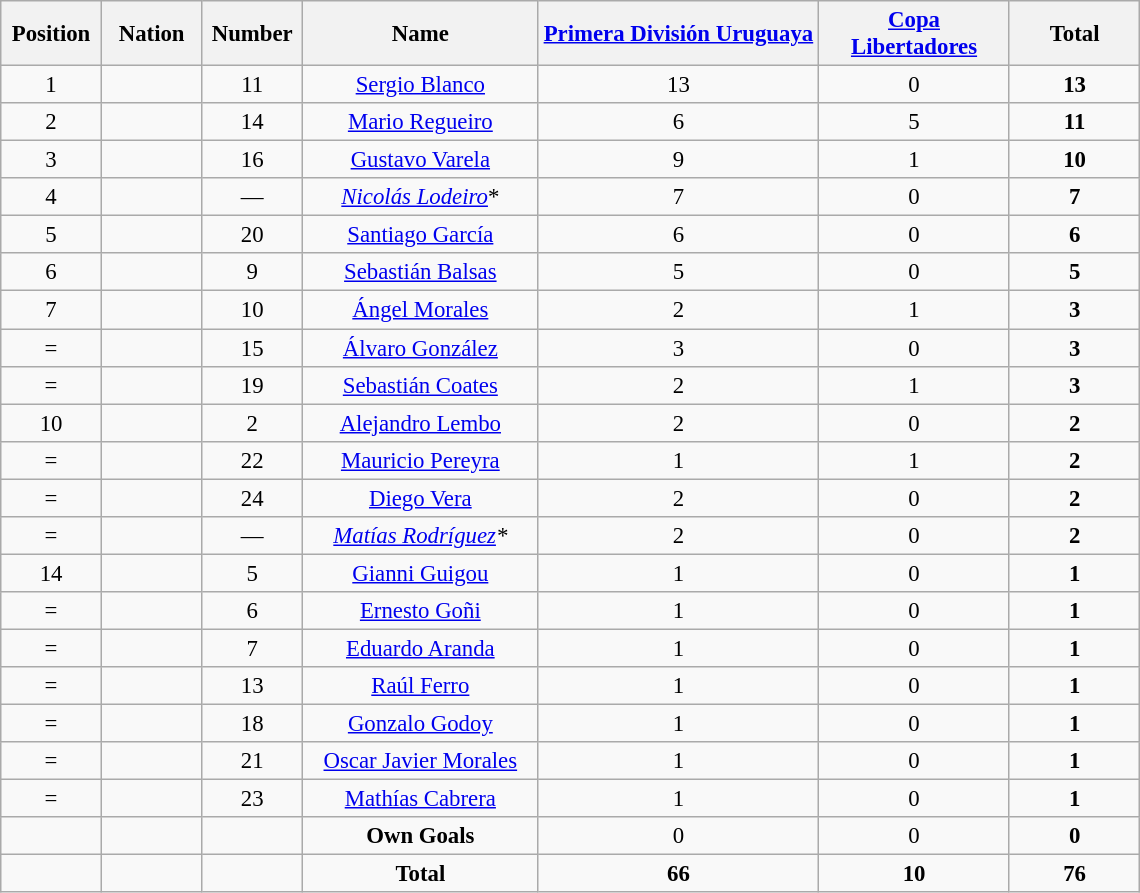<table class="wikitable" style="font-size: 95%; text-align: center;">
<tr>
<th width=60>Position</th>
<th width=60>Nation</th>
<th width=60>Number</th>
<th width=150>Name</th>
<th width=180><a href='#'>Primera División Uruguaya</a></th>
<th width=120><a href='#'>Copa Libertadores</a></th>
<th width=80>Total</th>
</tr>
<tr>
<td>1</td>
<td></td>
<td>11</td>
<td><a href='#'>Sergio Blanco</a></td>
<td>13</td>
<td>0</td>
<td><strong>13</strong></td>
</tr>
<tr>
<td>2</td>
<td></td>
<td>14</td>
<td><a href='#'>Mario Regueiro</a></td>
<td>6</td>
<td>5</td>
<td><strong>11</strong></td>
</tr>
<tr>
<td>3</td>
<td></td>
<td>16</td>
<td><a href='#'>Gustavo Varela</a></td>
<td>9</td>
<td>1</td>
<td><strong>10</strong></td>
</tr>
<tr>
<td>4</td>
<td></td>
<td>—</td>
<td><em><a href='#'>Nicolás Lodeiro</a></em>*</td>
<td>7</td>
<td>0</td>
<td><strong>7</strong></td>
</tr>
<tr>
<td>5</td>
<td></td>
<td>20</td>
<td><a href='#'>Santiago García</a></td>
<td>6</td>
<td>0</td>
<td><strong>6</strong></td>
</tr>
<tr>
<td>6</td>
<td></td>
<td>9</td>
<td><a href='#'>Sebastián Balsas</a></td>
<td>5</td>
<td>0</td>
<td><strong>5</strong></td>
</tr>
<tr>
<td>7</td>
<td></td>
<td>10</td>
<td><a href='#'>Ángel Morales</a></td>
<td>2</td>
<td>1</td>
<td><strong>3</strong></td>
</tr>
<tr>
<td>=</td>
<td></td>
<td>15</td>
<td><a href='#'>Álvaro González</a></td>
<td>3</td>
<td>0</td>
<td><strong>3</strong></td>
</tr>
<tr>
<td>=</td>
<td></td>
<td>19</td>
<td><a href='#'>Sebastián Coates</a></td>
<td>2</td>
<td>1</td>
<td><strong>3</strong></td>
</tr>
<tr>
<td>10</td>
<td></td>
<td>2</td>
<td><a href='#'>Alejandro Lembo</a></td>
<td>2</td>
<td>0</td>
<td><strong>2</strong></td>
</tr>
<tr>
<td>=</td>
<td></td>
<td>22</td>
<td><a href='#'>Mauricio Pereyra</a></td>
<td>1</td>
<td>1</td>
<td><strong>2</strong></td>
</tr>
<tr>
<td>=</td>
<td></td>
<td>24</td>
<td><a href='#'>Diego Vera</a></td>
<td>2</td>
<td>0</td>
<td><strong>2</strong></td>
</tr>
<tr>
<td>=</td>
<td></td>
<td>—</td>
<td><em><a href='#'>Matías Rodríguez</a>*</em></td>
<td>2</td>
<td>0</td>
<td><strong>2</strong></td>
</tr>
<tr>
<td>14</td>
<td></td>
<td>5</td>
<td><a href='#'>Gianni Guigou</a></td>
<td>1</td>
<td>0</td>
<td><strong>1</strong></td>
</tr>
<tr>
<td>=</td>
<td></td>
<td>6</td>
<td><a href='#'>Ernesto Goñi</a></td>
<td>1</td>
<td>0</td>
<td><strong>1</strong></td>
</tr>
<tr>
<td>=</td>
<td></td>
<td>7</td>
<td><a href='#'>Eduardo Aranda</a></td>
<td>1</td>
<td>0</td>
<td><strong>1</strong></td>
</tr>
<tr>
<td>=</td>
<td></td>
<td>13</td>
<td><a href='#'>Raúl Ferro</a></td>
<td>1</td>
<td>0</td>
<td><strong>1</strong></td>
</tr>
<tr>
<td>=</td>
<td></td>
<td>18</td>
<td><a href='#'>Gonzalo Godoy</a></td>
<td>1</td>
<td>0</td>
<td><strong>1</strong></td>
</tr>
<tr>
<td>=</td>
<td></td>
<td>21</td>
<td><a href='#'>Oscar Javier Morales</a></td>
<td>1</td>
<td>0</td>
<td><strong>1</strong></td>
</tr>
<tr>
<td>=</td>
<td></td>
<td>23</td>
<td><a href='#'>Mathías Cabrera</a></td>
<td>1</td>
<td>0</td>
<td><strong>1</strong></td>
</tr>
<tr>
<td></td>
<td></td>
<td></td>
<td><strong>Own Goals</strong></td>
<td>0</td>
<td>0</td>
<td><strong>0</strong></td>
</tr>
<tr>
<td></td>
<td></td>
<td></td>
<td><strong>Total</strong></td>
<td><strong>66</strong></td>
<td><strong>10</strong></td>
<td><strong>76</strong></td>
</tr>
</table>
